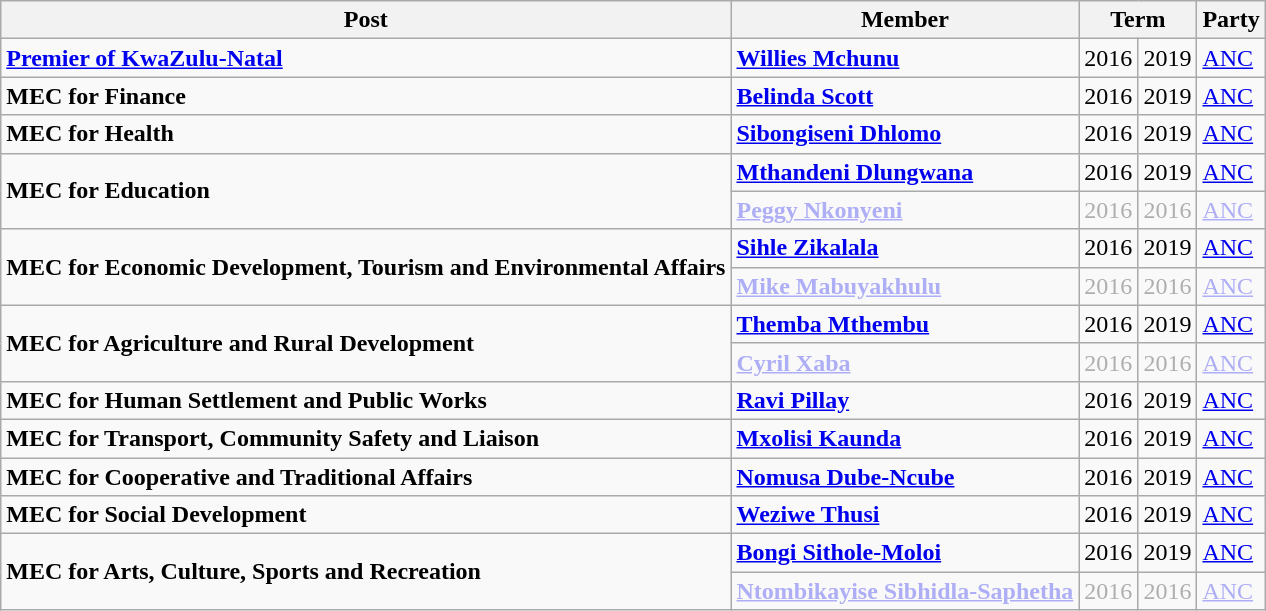<table class="wikitable">
<tr>
<th>Post</th>
<th>Member</th>
<th colspan="2">Term</th>
<th>Party</th>
</tr>
<tr>
<td><strong><a href='#'>Premier of KwaZulu-Natal</a></strong></td>
<td><strong><a href='#'>Willies Mchunu</a></strong></td>
<td>2016</td>
<td>2019</td>
<td><a href='#'>ANC</a></td>
</tr>
<tr>
<td><strong>MEC for Finance</strong></td>
<td><strong><a href='#'>Belinda Scott</a></strong></td>
<td>2016</td>
<td>2019</td>
<td><a href='#'>ANC</a></td>
</tr>
<tr>
<td><strong>MEC for Health</strong></td>
<td><strong><a href='#'>Sibongiseni Dhlomo</a></strong></td>
<td>2016</td>
<td>2019</td>
<td><a href='#'>ANC</a></td>
</tr>
<tr>
<td rowspan="2"><strong>MEC for Education</strong></td>
<td><strong><a href='#'>Mthandeni Dlungwana</a></strong></td>
<td>2016</td>
<td>2019</td>
<td><a href='#'>ANC</a></td>
</tr>
<tr style="opacity:.3;">
<td><strong><a href='#'>Peggy Nkonyeni</a></strong></td>
<td>2016</td>
<td>2016</td>
<td><a href='#'>ANC</a></td>
</tr>
<tr>
<td rowspan="2"><strong>MEC for Economic Development, Tourism and Environmental Affairs</strong></td>
<td><strong><a href='#'>Sihle Zikalala</a></strong></td>
<td>2016</td>
<td>2019</td>
<td><a href='#'>ANC</a></td>
</tr>
<tr style="opacity:.3;">
<td><strong><a href='#'>Mike Mabuyakhulu</a></strong></td>
<td>2016</td>
<td>2016</td>
<td><a href='#'>ANC</a></td>
</tr>
<tr>
<td rowspan="2"><strong>MEC for Agriculture and Rural Development</strong></td>
<td><strong><a href='#'>Themba Mthembu</a></strong></td>
<td>2016</td>
<td>2019</td>
<td><a href='#'>ANC</a></td>
</tr>
<tr style="opacity:.3;">
<td><strong><a href='#'>Cyril Xaba</a></strong></td>
<td>2016</td>
<td>2016</td>
<td><a href='#'>ANC</a></td>
</tr>
<tr>
<td><strong>MEC for Human Settlement and Public Works</strong></td>
<td><strong><a href='#'>Ravi Pillay</a></strong></td>
<td>2016</td>
<td>2019</td>
<td><a href='#'>ANC</a></td>
</tr>
<tr>
<td><strong>MEC for Transport, Community Safety and Liaison</strong></td>
<td><strong><a href='#'>Mxolisi Kaunda</a></strong></td>
<td>2016</td>
<td>2019</td>
<td><a href='#'>ANC</a></td>
</tr>
<tr>
<td><strong>MEC for Cooperative and Traditional Affairs</strong></td>
<td><strong><a href='#'>Nomusa Dube-Ncube</a></strong></td>
<td>2016</td>
<td>2019</td>
<td><a href='#'>ANC</a></td>
</tr>
<tr>
<td><strong>MEC for Social Development</strong></td>
<td><strong><a href='#'>Weziwe Thusi</a></strong></td>
<td>2016</td>
<td>2019</td>
<td><a href='#'>ANC</a></td>
</tr>
<tr>
<td rowspan="2"><strong>MEC for Arts, Culture, Sports and Recreation</strong></td>
<td><strong><a href='#'>Bongi Sithole-Moloi</a></strong></td>
<td>2016</td>
<td>2019</td>
<td><a href='#'>ANC</a></td>
</tr>
<tr style="opacity:.3;">
<td><strong><a href='#'>Ntombikayise Sibhidla-Saphetha</a></strong></td>
<td>2016</td>
<td>2016</td>
<td><a href='#'>ANC</a></td>
</tr>
</table>
